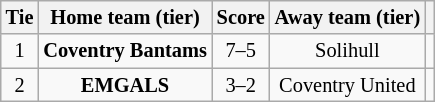<table class="wikitable" style="text-align:center; font-size:85%">
<tr>
<th>Tie</th>
<th>Home team (tier)</th>
<th>Score</th>
<th>Away team (tier)</th>
<th></th>
</tr>
<tr>
<td align="center">1</td>
<td><strong>Coventry Bantams</strong></td>
<td align="center">7–5</td>
<td>Solihull</td>
<td></td>
</tr>
<tr>
<td align="center">2</td>
<td><strong>EMGALS</strong></td>
<td align="center">3–2</td>
<td>Coventry United</td>
<td></td>
</tr>
</table>
